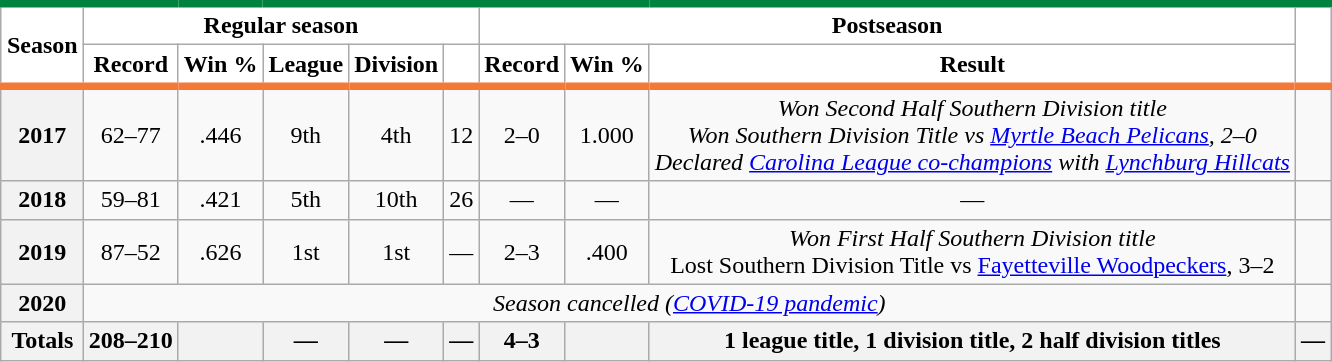<table class="wikitable sortable plainrowheaders" style="margin: 1em auto 1em auto; text-align:center;">
<tr>
<th rowspan="2" scope="col" style="background-color:#ffffff; border-top:#00833F 5px solid; border-bottom:#F47836 5px solid">Season</th>
<th colspan="5" scope="col" style="background-color:#ffffff; border-top:#00833F 5px solid; 5px solid">Regular season</th>
<th colspan="3" scope="col" style="background-color:#ffffff; border-top:#00833F 5px solid; 5px solid">Postseason</th>
<th rowspan="2" scope="col" class="unsortable" style="background-color:#ffffff; border-top:#00833F 5px solid; border-bottom:#F47836 5px solid"></th>
</tr>
<tr>
<th scope="col" style="background-color:#ffffff; border-bottom:#F47836 5px solid">Record</th>
<th scope="col" style="background-color:#ffffff; border-bottom:#F47836 5px solid">Win %</th>
<th scope="col" style="background-color:#ffffff; border-bottom:#F47836 5px solid">League</th>
<th scope="col" style="background-color:#ffffff; border-bottom:#F47836 5px solid">Division</th>
<th scope="col" style="background-color:#ffffff; border-bottom:#F47836 5px solid"></th>
<th scope="col" style="background-color:#ffffff; border-bottom:#F47836 5px solid">Record</th>
<th scope="col" style="background-color:#ffffff; border-bottom:#F47836 5px solid">Win %</th>
<th scope="col" class="unsortable" style="background-color:#ffffff; border-bottom:#F47836 5px solid">Result</th>
</tr>
<tr>
<th scope="row" style="text-align:center">2017</th>
<td>62–77</td>
<td>.446</td>
<td>9th</td>
<td>4th</td>
<td>12</td>
<td>2–0</td>
<td>1.000</td>
<td><em>Won Second Half Southern Division title</em><br><em>Won Southern Division Title vs <a href='#'>Myrtle Beach Pelicans</a>, 2–0</em><br><em>Declared <a href='#'>Carolina League co-champions</a> with <a href='#'>Lynchburg Hillcats</a></em></td>
<td></td>
</tr>
<tr>
<th scope="row" style="text-align:center">2018</th>
<td>59–81</td>
<td>.421</td>
<td>5th</td>
<td>10th</td>
<td>26</td>
<td>—</td>
<td>—</td>
<td>—</td>
<td></td>
</tr>
<tr>
<th scope="row" style="text-align:center">2019</th>
<td>87–52</td>
<td>.626</td>
<td>1st</td>
<td>1st</td>
<td>—</td>
<td>2–3</td>
<td>.400</td>
<td><em>Won First Half Southern Division title</em><br>Lost Southern Division Title vs <a href='#'>Fayetteville Woodpeckers</a>, 3–2</td>
<td></td>
</tr>
<tr>
<th scope="row" style="text-align:center">2020</th>
<td colspan="8"><em>Season cancelled (<a href='#'>COVID-19 pandemic</a>)</em></td>
<td></td>
</tr>
<tr>
<th scope="row" style="text-align:center"><strong>Totals</strong></th>
<th>208–210</th>
<th></th>
<th>—</th>
<th>—</th>
<th>—</th>
<th>4–3</th>
<th></th>
<th>1 league title, 1 division title, 2 half division titles</th>
<th>—</th>
</tr>
</table>
